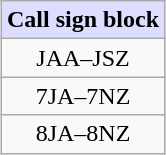<table class=wikitable style="margin: 1em auto 1em auto;">
<tr>
<th style="background:#ddf;">Call sign block</th>
</tr>
<tr>
<td style="text-align:center;">JAA–JSZ</td>
</tr>
<tr>
<td style="text-align:center;">7JA–7NZ</td>
</tr>
<tr>
<td style="text-align:center;">8JA–8NZ</td>
</tr>
</table>
